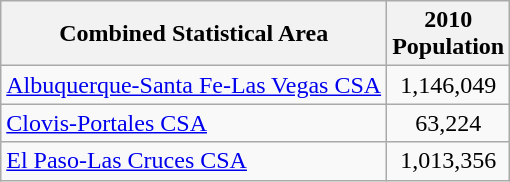<table class="wikitable">
<tr>
<th>Combined Statistical Area</th>
<th>2010<br>Population</th>
</tr>
<tr>
<td align=left><a href='#'>Albuquerque-Santa Fe-Las Vegas CSA</a></td>
<td align=center>1,146,049</td>
</tr>
<tr>
<td align=left><a href='#'>Clovis-Portales CSA</a></td>
<td align=center>63,224</td>
</tr>
<tr>
<td align=left><a href='#'>El Paso-Las Cruces CSA</a></td>
<td align=center>1,013,356</td>
</tr>
</table>
